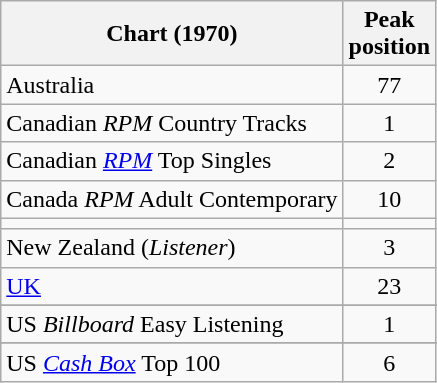<table class="wikitable sortable">
<tr>
<th>Chart (1970)</th>
<th>Peak<br>position</th>
</tr>
<tr>
<td>Australia</td>
<td style="text-align:center;">77</td>
</tr>
<tr>
<td>Canadian <em>RPM</em> Country Tracks</td>
<td style="text-align:center;">1</td>
</tr>
<tr>
<td>Canadian <em><a href='#'>RPM</a></em> Top Singles</td>
<td style="text-align:center;">2</td>
</tr>
<tr>
<td>Canada <em>RPM</em> Adult Contemporary</td>
<td style="text-align:center;">10</td>
</tr>
<tr>
<td></td>
</tr>
<tr>
<td>New Zealand (<em>Listener</em>)</td>
<td style="text-align:center;">3</td>
</tr>
<tr>
<td><a href='#'>UK</a></td>
<td style="text-align:center;">23</td>
</tr>
<tr>
</tr>
<tr>
<td>US <em>Billboard</em> Easy Listening</td>
<td style="text-align:center;">1</td>
</tr>
<tr>
</tr>
<tr>
<td>US <em><a href='#'>Cash Box</a></em> Top 100</td>
<td style="text-align:center;">6</td>
</tr>
</table>
